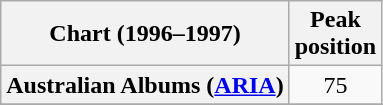<table class="wikitable plainrowheaders sortable" style="text-align:center;">
<tr>
<th scope="col">Chart (1996–1997)</th>
<th scope="col">Peak<br>position</th>
</tr>
<tr>
<th scope="row">Australian Albums (<a href='#'>ARIA</a>)</th>
<td>75</td>
</tr>
<tr>
</tr>
<tr>
</tr>
<tr>
</tr>
<tr>
</tr>
<tr>
</tr>
<tr>
</tr>
<tr>
</tr>
<tr>
</tr>
</table>
